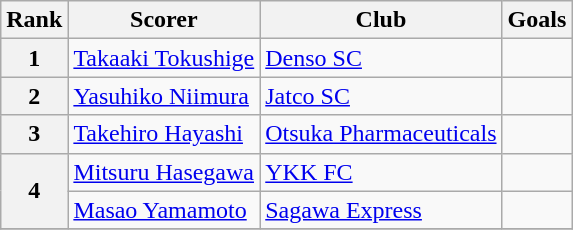<table class="wikitable">
<tr>
<th>Rank</th>
<th>Scorer</th>
<th>Club</th>
<th>Goals</th>
</tr>
<tr>
<th>1</th>
<td> <a href='#'>Takaaki Tokushige</a></td>
<td><a href='#'>Denso SC</a></td>
<td></td>
</tr>
<tr>
<th>2</th>
<td> <a href='#'>Yasuhiko Niimura</a></td>
<td><a href='#'>Jatco SC</a></td>
<td></td>
</tr>
<tr>
<th>3</th>
<td> <a href='#'>Takehiro Hayashi</a></td>
<td><a href='#'>Otsuka Pharmaceuticals</a></td>
<td></td>
</tr>
<tr>
<th rowspan=2>4</th>
<td> <a href='#'>Mitsuru Hasegawa</a></td>
<td><a href='#'>YKK FC</a></td>
<td></td>
</tr>
<tr>
<td> <a href='#'>Masao Yamamoto</a></td>
<td><a href='#'>Sagawa Express</a></td>
<td></td>
</tr>
<tr>
</tr>
</table>
